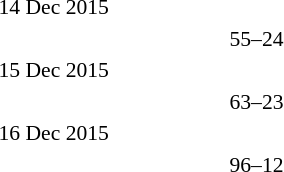<table style="font-size:90%">
<tr>
<td colspan=3>14 Dec 2015</td>
</tr>
<tr>
<td width=150 align=right><strong></strong></td>
<td>55–24</td>
<td width=150></td>
</tr>
<tr>
<td colspan=3>15 Dec 2015</td>
</tr>
<tr>
<td width=150 align=right><strong></strong></td>
<td>63–23</td>
<td width=150></td>
</tr>
<tr>
<td colspan=3>16 Dec 2015</td>
</tr>
<tr>
<td width=150 align=right><strong></strong></td>
<td>96–12</td>
<td width=150></td>
</tr>
</table>
